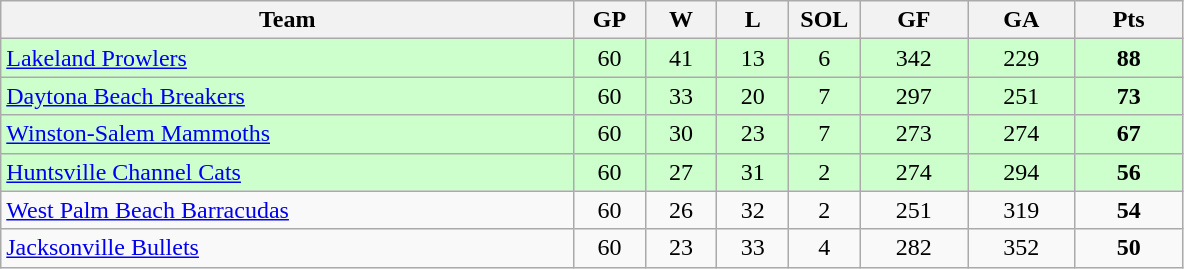<table class="wikitable" style="text-align:center;">
<tr>
<th width="40%">Team</th>
<th width="5%">GP</th>
<th width="5%">W</th>
<th width="5%">L</th>
<th width="5%">SOL</th>
<th width="7.5%">GF</th>
<th width="7.5%">GA</th>
<th width="7.5%">Pts</th>
</tr>
<tr bgcolor="#CCFFCC">
<td align="left"><a href='#'>Lakeland Prowlers</a></td>
<td>60</td>
<td>41</td>
<td>13</td>
<td>6</td>
<td>342</td>
<td>229</td>
<td><strong>88</strong></td>
</tr>
<tr bgcolor="#CCFFCC">
<td align="left"><a href='#'>Daytona Beach Breakers</a></td>
<td>60</td>
<td>33</td>
<td>20</td>
<td>7</td>
<td>297</td>
<td>251</td>
<td><strong>73</strong></td>
</tr>
<tr bgcolor="#CCFFCC">
<td align="left"><a href='#'>Winston-Salem Mammoths</a></td>
<td>60</td>
<td>30</td>
<td>23</td>
<td>7</td>
<td>273</td>
<td>274</td>
<td><strong>67</strong></td>
</tr>
<tr bgcolor="#CCFFCC">
<td align="left"><a href='#'>Huntsville Channel Cats</a></td>
<td>60</td>
<td>27</td>
<td>31</td>
<td>2</td>
<td>274</td>
<td>294</td>
<td><strong>56</strong></td>
</tr>
<tr>
<td align="left"><a href='#'>West Palm Beach Barracudas</a></td>
<td>60</td>
<td>26</td>
<td>32</td>
<td>2</td>
<td>251</td>
<td>319</td>
<td><strong>54</strong></td>
</tr>
<tr>
<td align="left"><a href='#'>Jacksonville Bullets</a></td>
<td>60</td>
<td>23</td>
<td>33</td>
<td>4</td>
<td>282</td>
<td>352</td>
<td><strong>50</strong></td>
</tr>
</table>
